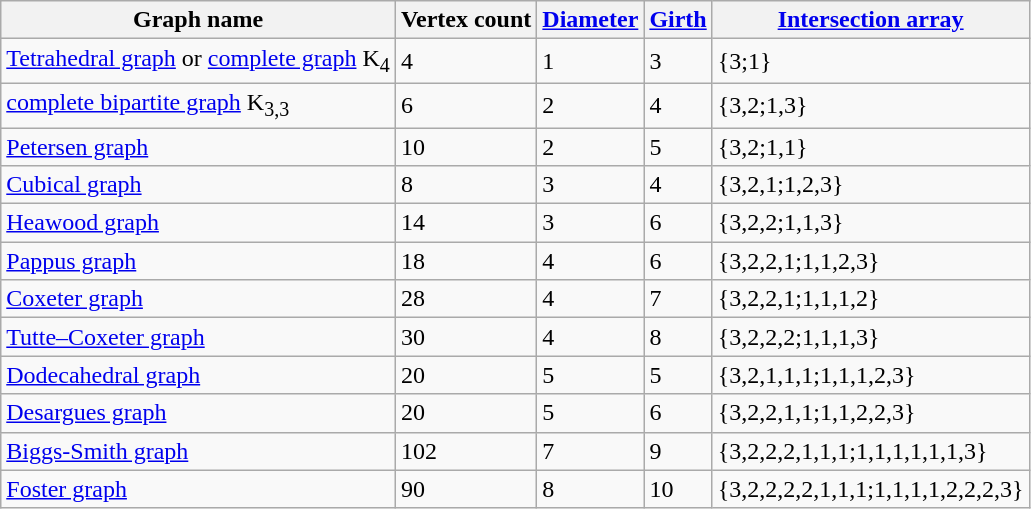<table class="wikitable" border="1">
<tr>
<th>Graph name</th>
<th>Vertex count</th>
<th><a href='#'>Diameter</a></th>
<th><a href='#'>Girth</a></th>
<th><a href='#'>Intersection array</a></th>
</tr>
<tr>
<td><a href='#'>Tetrahedral graph</a> or <a href='#'>complete graph</a> K<sub>4</sub></td>
<td>4</td>
<td>1</td>
<td>3</td>
<td>{3;1}</td>
</tr>
<tr>
<td><a href='#'>complete bipartite graph</a> K<sub>3,3</sub></td>
<td>6</td>
<td>2</td>
<td>4</td>
<td>{3,2;1,3}</td>
</tr>
<tr>
<td><a href='#'>Petersen graph</a></td>
<td>10</td>
<td>2</td>
<td>5</td>
<td>{3,2;1,1}</td>
</tr>
<tr>
<td><a href='#'>Cubical graph</a></td>
<td>8</td>
<td>3</td>
<td>4</td>
<td>{3,2,1;1,2,3}</td>
</tr>
<tr>
<td><a href='#'>Heawood graph</a></td>
<td>14</td>
<td>3</td>
<td>6</td>
<td>{3,2,2;1,1,3}</td>
</tr>
<tr>
<td><a href='#'>Pappus graph</a></td>
<td>18</td>
<td>4</td>
<td>6</td>
<td>{3,2,2,1;1,1,2,3}</td>
</tr>
<tr>
<td><a href='#'>Coxeter graph</a></td>
<td>28</td>
<td>4</td>
<td>7</td>
<td>{3,2,2,1;1,1,1,2}</td>
</tr>
<tr>
<td><a href='#'>Tutte–Coxeter graph</a></td>
<td>30</td>
<td>4</td>
<td>8</td>
<td>{3,2,2,2;1,1,1,3}</td>
</tr>
<tr>
<td><a href='#'>Dodecahedral graph</a></td>
<td>20</td>
<td>5</td>
<td>5</td>
<td>{3,2,1,1,1;1,1,1,2,3}</td>
</tr>
<tr>
<td><a href='#'>Desargues graph</a></td>
<td>20</td>
<td>5</td>
<td>6</td>
<td>{3,2,2,1,1;1,1,2,2,3}</td>
</tr>
<tr>
<td><a href='#'>Biggs-Smith graph</a></td>
<td>102</td>
<td>7</td>
<td>9</td>
<td>{3,2,2,2,1,1,1;1,1,1,1,1,1,3}</td>
</tr>
<tr>
<td><a href='#'>Foster graph</a></td>
<td>90</td>
<td>8</td>
<td>10</td>
<td>{3,2,2,2,2,1,1,1;1,1,1,1,2,2,2,3}</td>
</tr>
</table>
